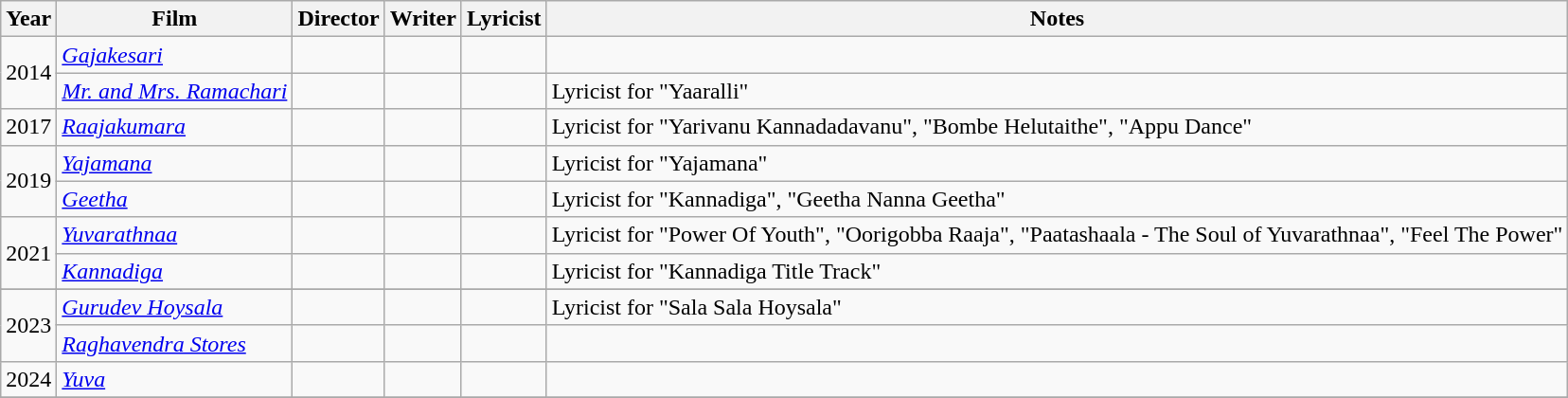<table class="wikitable sortable">
<tr>
<th>Year</th>
<th>Film</th>
<th>Director</th>
<th>Writer</th>
<th>Lyricist</th>
<th>Notes</th>
</tr>
<tr>
<td rowspan="2">2014</td>
<td><em><a href='#'>Gajakesari</a></em></td>
<td></td>
<td></td>
<td></td>
<td></td>
</tr>
<tr>
<td><em><a href='#'>Mr. and Mrs. Ramachari</a></em></td>
<td></td>
<td></td>
<td></td>
<td>Lyricist for "Yaaralli"</td>
</tr>
<tr>
<td>2017</td>
<td><em><a href='#'>Raajakumara</a></em></td>
<td></td>
<td></td>
<td></td>
<td>Lyricist for "Yarivanu Kannadadavanu", "Bombe Helutaithe", "Appu Dance"</td>
</tr>
<tr>
<td rowspan="2">2019</td>
<td><em><a href='#'>Yajamana</a></em></td>
<td></td>
<td></td>
<td></td>
<td>Lyricist for "Yajamana"</td>
</tr>
<tr>
<td><em><a href='#'>Geetha</a></em></td>
<td></td>
<td></td>
<td></td>
<td>Lyricist for "Kannadiga", "Geetha Nanna Geetha"</td>
</tr>
<tr>
<td rowspan="2">2021</td>
<td><em><a href='#'>Yuvarathnaa</a></em></td>
<td></td>
<td></td>
<td></td>
<td>Lyricist for "Power Of Youth", "Oorigobba Raaja", "Paatashaala - The Soul of Yuvarathnaa", "Feel The Power"</td>
</tr>
<tr>
<td><em><a href='#'>Kannadiga</a></em></td>
<td></td>
<td></td>
<td></td>
<td>Lyricist for "Kannadiga Title Track"</td>
</tr>
<tr>
</tr>
<tr>
<td rowspan="2">2023</td>
<td><em><a href='#'>Gurudev Hoysala</a></em></td>
<td></td>
<td></td>
<td></td>
<td>Lyricist for "Sala Sala Hoysala"</td>
</tr>
<tr>
<td><em><a href='#'>Raghavendra Stores</a></em></td>
<td></td>
<td></td>
<td></td>
<td></td>
</tr>
<tr>
<td rowspan="1">2024</td>
<td><em><a href='#'>Yuva</a></em></td>
<td></td>
<td></td>
<td></td>
<td></td>
</tr>
<tr>
</tr>
</table>
